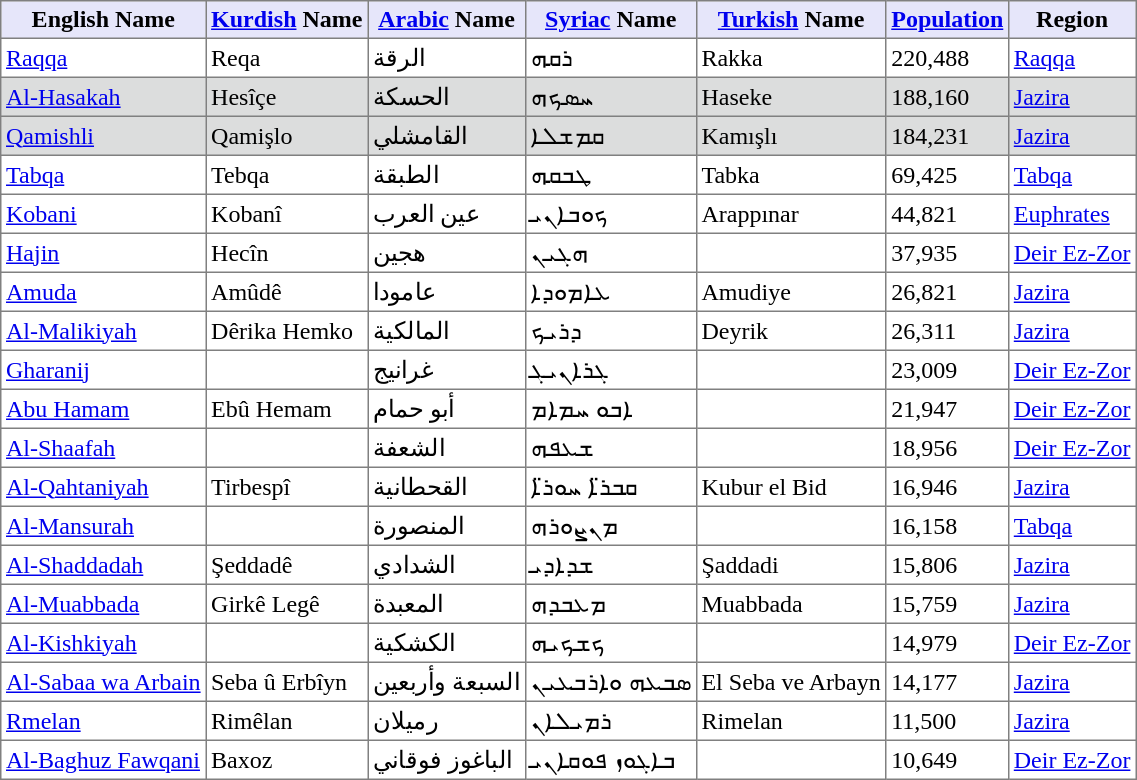<table class="toccolours sortable" border="1" cellpadding="3" style="border-collapse:collapse">
<tr style="background:lavender;">
<th>English Name</th>
<th><a href='#'>Kurdish</a> Name</th>
<th><a href='#'>Arabic</a> Name</th>
<th><a href='#'>Syriac</a> Name</th>
<th><a href='#'>Turkish</a> Name</th>
<th><a href='#'>Population</a></th>
<th>Region</th>
</tr>
<tr>
<td><a href='#'>Raqqa</a></td>
<td>Reqa</td>
<td>الرقة</td>
<td>ܪܩܗ</td>
<td>Rakka</td>
<td>220,488</td>
<td><a href='#'>Raqqa</a></td>
</tr>
<tr style="background:#dcdddd;">
<td><a href='#'>Al-Hasakah</a></td>
<td>Hesîçe</td>
<td>الحسكة</td>
<td>ܚܣܟܗ</td>
<td>Haseke</td>
<td>188,160</td>
<td><a href='#'>Jazira</a></td>
</tr>
<tr style="background:#dcdddd;">
<td><a href='#'>Qamishli</a></td>
<td>Qamişlo</td>
<td>القامشلي</td>
<td>ܩܡܫܠܐ</td>
<td>Kamışlı</td>
<td>184,231</td>
<td><a href='#'>Jazira</a></td>
</tr>
<tr>
<td><a href='#'>Tabqa</a></td>
<td>Tebqa</td>
<td>الطبقة</td>
<td>ܛܒܩܗ</td>
<td>Tabka</td>
<td>69,425</td>
<td><a href='#'>Tabqa</a></td>
</tr>
<tr>
<td><a href='#'>Kobani</a></td>
<td>Kobanî</td>
<td>عين العرب</td>
<td>ܟܘܒܐܢܝ</td>
<td>Arappınar</td>
<td>44,821</td>
<td><a href='#'>Euphrates</a></td>
</tr>
<tr>
<td><a href='#'>Hajin</a></td>
<td>Hecîn</td>
<td>هجين</td>
<td>ܗܓܝܢ</td>
<td></td>
<td>37,935</td>
<td><a href='#'>Deir Ez-Zor</a></td>
</tr>
<tr>
<td><a href='#'>Amuda</a></td>
<td>Amûdê</td>
<td>عامودا</td>
<td>ܥܐܡܘܕܐ</td>
<td>Amudiye</td>
<td>26,821</td>
<td><a href='#'>Jazira</a></td>
</tr>
<tr>
<td><a href='#'>Al-Malikiyah</a></td>
<td>Dêrika Hemko</td>
<td>المالكية</td>
<td>ܕܪܝܟ</td>
<td>Deyrik</td>
<td>26,311</td>
<td><a href='#'>Jazira</a></td>
</tr>
<tr>
<td><a href='#'>Gharanij</a></td>
<td></td>
<td>غرانيج</td>
<td>ܓܪܐܢܝܓ</td>
<td></td>
<td>23,009</td>
<td><a href='#'>Deir Ez-Zor</a></td>
</tr>
<tr>
<td><a href='#'>Abu Hamam</a></td>
<td>Ebû Hemam</td>
<td>أبو حمام</td>
<td>ܐܒܘ ܚܡܐܡ</td>
<td></td>
<td>21,947</td>
<td><a href='#'>Deir Ez-Zor</a></td>
</tr>
<tr>
<td><a href='#'>Al-Shaafah</a></td>
<td></td>
<td>الشعفة</td>
<td>ܫܥܦܗ</td>
<td></td>
<td>18,956</td>
<td><a href='#'>Deir Ez-Zor</a></td>
</tr>
<tr>
<td><a href='#'>Al-Qahtaniyah</a></td>
<td>Tirbespî</td>
<td>القحطانية</td>
<td>ܩܒܪ̈ܐ ܚܘܪ̈ܐ</td>
<td>Kubur el Bid</td>
<td>16,946</td>
<td><a href='#'>Jazira</a></td>
</tr>
<tr>
<td><a href='#'>Al-Mansurah</a></td>
<td></td>
<td>المنصورة</td>
<td>ܡܢܨܘܪܗ</td>
<td></td>
<td>16,158</td>
<td><a href='#'>Tabqa</a></td>
</tr>
<tr>
<td><a href='#'>Al-Shaddadah</a></td>
<td>Şeddadê</td>
<td>الشدادي</td>
<td>ܫܕܐܕܝ</td>
<td>Şaddadi</td>
<td>15,806</td>
<td><a href='#'>Jazira</a></td>
</tr>
<tr>
<td><a href='#'>Al-Muabbada</a></td>
<td>Girkê Legê</td>
<td>المعبدة</td>
<td>ܡܥܒܕܗ</td>
<td>Muabbada</td>
<td>15,759</td>
<td><a href='#'>Jazira</a></td>
</tr>
<tr>
<td><a href='#'>Al-Kishkiyah</a></td>
<td></td>
<td>الكشكية</td>
<td>ܟܫܟܝܗ</td>
<td></td>
<td>14,979</td>
<td><a href='#'>Deir Ez-Zor</a></td>
</tr>
<tr>
<td><a href='#'>Al-Sabaa wa Arbain</a></td>
<td>Seba û Erbîyn</td>
<td>السبعة وأربعين</td>
<td>ܣܒܥܗ ܘܐܪܒܥܝܢ</td>
<td>El Seba ve Arbayn</td>
<td>14,177</td>
<td><a href='#'>Jazira</a></td>
</tr>
<tr>
<td><a href='#'>Rmelan</a></td>
<td>Rimêlan</td>
<td>رميلان</td>
<td>ܪܡܝܠܐܢ</td>
<td>Rimelan</td>
<td>11,500</td>
<td><a href='#'>Jazira</a></td>
</tr>
<tr>
<td><a href='#'>Al-Baghuz Fawqani</a></td>
<td>Baxoz</td>
<td>الباغوز فوقاني</td>
<td>ܒܐܓܘܙ ܦܘܩܐܢܝ</td>
<td></td>
<td>10,649</td>
<td><a href='#'>Deir Ez-Zor</a></td>
</tr>
</table>
